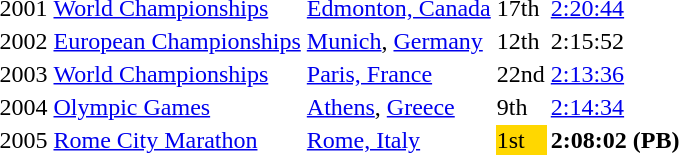<table>
<tr>
<td>2001</td>
<td><a href='#'>World Championships</a></td>
<td><a href='#'>Edmonton, Canada</a></td>
<td>17th</td>
<td><a href='#'>2:20:44</a></td>
</tr>
<tr>
<td>2002</td>
<td><a href='#'>European Championships</a></td>
<td><a href='#'>Munich</a>, <a href='#'>Germany</a></td>
<td>12th</td>
<td>2:15:52</td>
</tr>
<tr>
<td>2003</td>
<td><a href='#'>World Championships</a></td>
<td><a href='#'>Paris, France</a></td>
<td>22nd</td>
<td><a href='#'>2:13:36</a></td>
</tr>
<tr>
<td>2004</td>
<td><a href='#'>Olympic Games</a></td>
<td><a href='#'>Athens</a>, <a href='#'>Greece</a></td>
<td>9th</td>
<td><a href='#'>2:14:34</a></td>
</tr>
<tr>
<td>2005</td>
<td><a href='#'>Rome City Marathon</a></td>
<td><a href='#'>Rome, Italy</a></td>
<td bgcolor="gold">1st</td>
<td><strong>2:08:02 (PB)</strong></td>
</tr>
</table>
